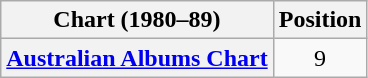<table class="wikitable sortable plainrowheaders" style="text-align:left;">
<tr>
<th>Chart (1980–89)</th>
<th>Position</th>
</tr>
<tr>
<th scope="row"><a href='#'>Australian Albums Chart</a></th>
<td align="center">9</td>
</tr>
</table>
